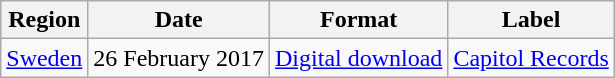<table class=wikitable>
<tr>
<th>Region</th>
<th>Date</th>
<th>Format</th>
<th>Label</th>
</tr>
<tr>
<td><a href='#'>Sweden</a></td>
<td>26 February 2017</td>
<td><a href='#'>Digital download</a></td>
<td><a href='#'>Capitol Records</a></td>
</tr>
</table>
